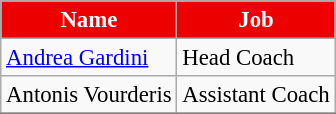<table class="wikitable" bgcolor="#f7f8ff" cellpadding="3" cellspacing="0" border="1" style="font-size: 95%; border: gray solid 1px; border-collapse: collapse;">
<tr style="color: #fff;background:#ED0000">
<td align=center><strong>Name</strong></td>
<td align=center><strong>Job</strong></td>
</tr>
<tr>
<td> <a href='#'>Andrea Gardini</a></td>
<td>Head Coach</td>
</tr>
<tr>
<td> Antonis Vourderis</td>
<td>Assistant Coach</td>
</tr>
<tr>
</tr>
</table>
